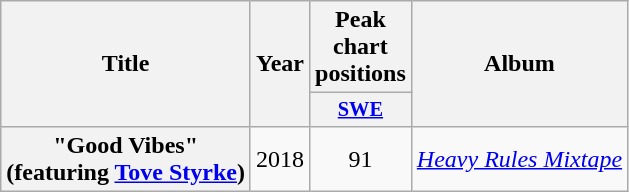<table class="wikitable plainrowheaders" style="text-align:center;">
<tr>
<th scope="col" rowspan="2">Title</th>
<th scope="col" rowspan="2">Year</th>
<th scope="col" colspan="1">Peak chart positions</th>
<th scope="col" rowspan="2">Album</th>
</tr>
<tr>
<th scope="col" style="width:3em;font-size:85%;"><a href='#'>SWE</a><br></th>
</tr>
<tr>
<th scope="row">"Good Vibes"<br><span>(featuring <a href='#'>Tove Styrke</a>)</span></th>
<td>2018</td>
<td>91</td>
<td><em><a href='#'>Heavy Rules Mixtape</a></em></td>
</tr>
</table>
